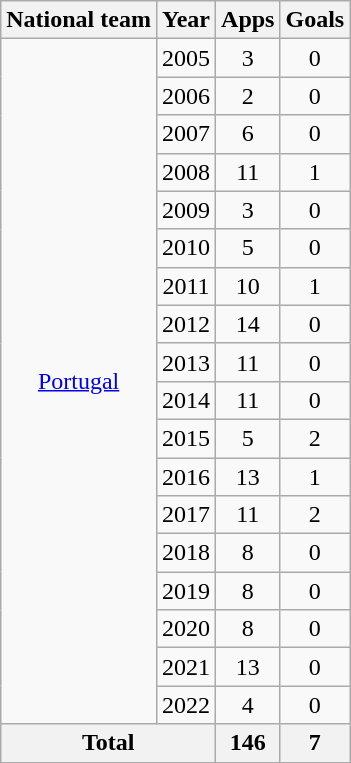<table class="wikitable" style="text-align:center">
<tr>
<th>National team</th>
<th>Year</th>
<th>Apps</th>
<th>Goals</th>
</tr>
<tr>
<td rowspan="18"><a href='#'>Portugal</a></td>
<td>2005</td>
<td>3</td>
<td>0</td>
</tr>
<tr>
<td>2006</td>
<td>2</td>
<td>0</td>
</tr>
<tr>
<td>2007</td>
<td>6</td>
<td>0</td>
</tr>
<tr>
<td>2008</td>
<td>11</td>
<td>1</td>
</tr>
<tr>
<td>2009</td>
<td>3</td>
<td>0</td>
</tr>
<tr>
<td>2010</td>
<td>5</td>
<td>0</td>
</tr>
<tr>
<td>2011</td>
<td>10</td>
<td>1</td>
</tr>
<tr>
<td>2012</td>
<td>14</td>
<td>0</td>
</tr>
<tr>
<td>2013</td>
<td>11</td>
<td>0</td>
</tr>
<tr>
<td>2014</td>
<td>11</td>
<td>0</td>
</tr>
<tr>
<td>2015</td>
<td>5</td>
<td>2</td>
</tr>
<tr>
<td>2016</td>
<td>13</td>
<td>1</td>
</tr>
<tr>
<td>2017</td>
<td>11</td>
<td>2</td>
</tr>
<tr>
<td>2018</td>
<td>8</td>
<td>0</td>
</tr>
<tr>
<td>2019</td>
<td>8</td>
<td>0</td>
</tr>
<tr>
<td>2020</td>
<td>8</td>
<td>0</td>
</tr>
<tr>
<td>2021</td>
<td>13</td>
<td>0</td>
</tr>
<tr>
<td>2022</td>
<td>4</td>
<td>0</td>
</tr>
<tr>
<th colspan="2">Total</th>
<th>146</th>
<th>7</th>
</tr>
</table>
